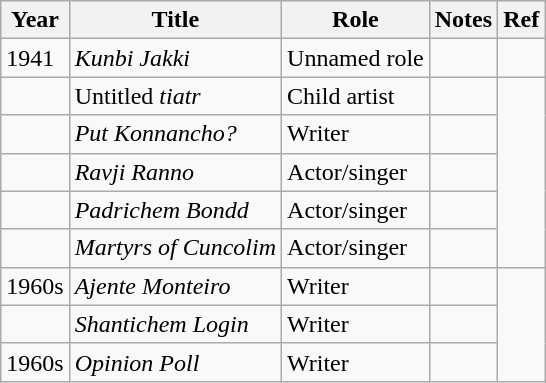<table class="wikitable sortable">
<tr>
<th>Year</th>
<th>Title</th>
<th>Role</th>
<th>Notes</th>
<th>Ref</th>
</tr>
<tr>
<td>1941</td>
<td><em>Kunbi Jakki</em></td>
<td>Unnamed role</td>
<td></td>
<td></td>
</tr>
<tr>
<td></td>
<td>Untitled <em>tiatr</em></td>
<td>Child artist</td>
<td></td>
<td rowspan="5"></td>
</tr>
<tr>
<td></td>
<td><em>Put Konnancho?</em></td>
<td>Writer</td>
<td></td>
</tr>
<tr>
<td></td>
<td><em>Ravji Ranno</em></td>
<td>Actor/singer</td>
<td></td>
</tr>
<tr>
<td></td>
<td><em>Padrichem Bondd</em></td>
<td>Actor/singer</td>
<td></td>
</tr>
<tr>
<td></td>
<td><em>Martyrs of Cuncolim</em></td>
<td>Actor/singer</td>
<td></td>
</tr>
<tr>
<td>1960s</td>
<td><em>Ajente Monteiro</em></td>
<td>Writer</td>
<td></td>
<td rowspan="3"></td>
</tr>
<tr>
<td></td>
<td><em>Shantichem Login</em></td>
<td>Writer</td>
<td></td>
</tr>
<tr>
<td>1960s</td>
<td><em>Opinion Poll</em></td>
<td>Writer</td>
<td></td>
</tr>
</table>
